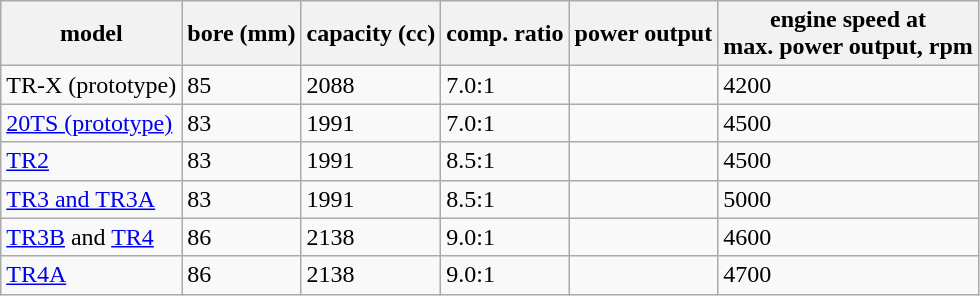<table class="wikitable" style="float: center;">
<tr>
<th>model</th>
<th>bore (mm)</th>
<th>capacity (cc)</th>
<th>comp. ratio</th>
<th>power output</th>
<th>engine speed at<br> max. power output, rpm</th>
</tr>
<tr>
<td>TR-X (prototype)</td>
<td>85</td>
<td>2088</td>
<td>7.0:1</td>
<td></td>
<td>4200</td>
</tr>
<tr>
<td><a href='#'>20TS (prototype)</a></td>
<td>83</td>
<td>1991</td>
<td>7.0:1</td>
<td></td>
<td>4500</td>
</tr>
<tr>
<td><a href='#'>TR2</a></td>
<td>83</td>
<td>1991</td>
<td>8.5:1</td>
<td></td>
<td>4500</td>
</tr>
<tr>
<td><a href='#'>TR3 and TR3A</a></td>
<td>83</td>
<td>1991</td>
<td>8.5:1</td>
<td></td>
<td>5000</td>
</tr>
<tr>
<td><a href='#'>TR3B</a> and <a href='#'>TR4</a></td>
<td>86</td>
<td>2138</td>
<td>9.0:1</td>
<td></td>
<td>4600</td>
</tr>
<tr>
<td><a href='#'>TR4A</a></td>
<td>86</td>
<td>2138</td>
<td>9.0:1</td>
<td></td>
<td>4700</td>
</tr>
</table>
